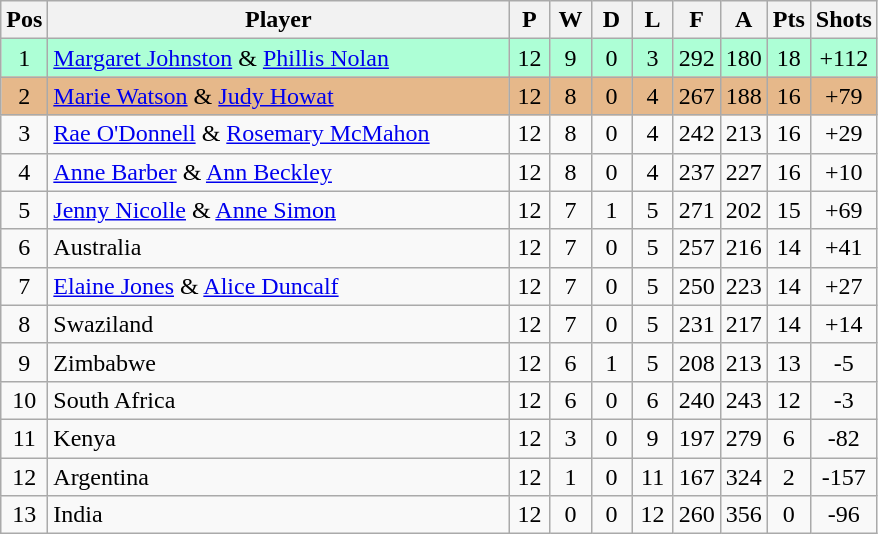<table class="wikitable" style="font-size: 100%">
<tr>
<th width=20>Pos</th>
<th width=300>Player</th>
<th width=20>P</th>
<th width=20>W</th>
<th width=20>D</th>
<th width=20>L</th>
<th width=20>F</th>
<th width=20>A</th>
<th width=20>Pts</th>
<th width=30>Shots</th>
</tr>
<tr align=center style="background: #ADFFD6;">
<td>1</td>
<td align="left">  <a href='#'>Margaret Johnston</a> & <a href='#'>Phillis Nolan</a></td>
<td>12</td>
<td>9</td>
<td>0</td>
<td>3</td>
<td>292</td>
<td>180</td>
<td>18</td>
<td>+112</td>
</tr>
<tr align=center style="background: #E6B88A;">
<td>2</td>
<td align="left"> <a href='#'>Marie Watson</a> & <a href='#'>Judy Howat</a></td>
<td>12</td>
<td>8</td>
<td>0</td>
<td>4</td>
<td>267</td>
<td>188</td>
<td>16</td>
<td>+79</td>
</tr>
<tr align=center>
<td>3</td>
<td align="left"> <a href='#'>Rae O'Donnell</a> & <a href='#'>Rosemary McMahon</a></td>
<td>12</td>
<td>8</td>
<td>0</td>
<td>4</td>
<td>242</td>
<td>213</td>
<td>16</td>
<td>+29</td>
</tr>
<tr align=center>
<td>4</td>
<td align="left"> <a href='#'>Anne Barber</a> & <a href='#'>Ann Beckley</a></td>
<td>12</td>
<td>8</td>
<td>0</td>
<td>4</td>
<td>237</td>
<td>227</td>
<td>16</td>
<td>+10</td>
</tr>
<tr align=center>
<td>5</td>
<td align="left"> <a href='#'>Jenny Nicolle</a> & <a href='#'>Anne Simon</a></td>
<td>12</td>
<td>7</td>
<td>1</td>
<td>5</td>
<td>271</td>
<td>202</td>
<td>15</td>
<td>+69</td>
</tr>
<tr align=center>
<td>6</td>
<td align="left"> Australia</td>
<td>12</td>
<td>7</td>
<td>0</td>
<td>5</td>
<td>257</td>
<td>216</td>
<td>14</td>
<td>+41</td>
</tr>
<tr align=center>
<td>7</td>
<td align="left"> <a href='#'>Elaine Jones</a> & <a href='#'>Alice Duncalf</a></td>
<td>12</td>
<td>7</td>
<td>0</td>
<td>5</td>
<td>250</td>
<td>223</td>
<td>14</td>
<td>+27</td>
</tr>
<tr align=center>
<td>8</td>
<td align="left"> Swaziland</td>
<td>12</td>
<td>7</td>
<td>0</td>
<td>5</td>
<td>231</td>
<td>217</td>
<td>14</td>
<td>+14</td>
</tr>
<tr align=center>
<td>9</td>
<td align="left"> Zimbabwe</td>
<td>12</td>
<td>6</td>
<td>1</td>
<td>5</td>
<td>208</td>
<td>213</td>
<td>13</td>
<td>-5</td>
</tr>
<tr align=center>
<td>10</td>
<td align="left"> South Africa</td>
<td>12</td>
<td>6</td>
<td>0</td>
<td>6</td>
<td>240</td>
<td>243</td>
<td>12</td>
<td>-3</td>
</tr>
<tr align=center>
<td>11</td>
<td align="left"> Kenya</td>
<td>12</td>
<td>3</td>
<td>0</td>
<td>9</td>
<td>197</td>
<td>279</td>
<td>6</td>
<td>-82</td>
</tr>
<tr align=center>
<td>12</td>
<td align="left"> Argentina</td>
<td>12</td>
<td>1</td>
<td>0</td>
<td>11</td>
<td>167</td>
<td>324</td>
<td>2</td>
<td>-157</td>
</tr>
<tr align=center>
<td>13</td>
<td align="left"> India</td>
<td>12</td>
<td>0</td>
<td>0</td>
<td>12</td>
<td>260</td>
<td>356</td>
<td>0</td>
<td>-96</td>
</tr>
</table>
